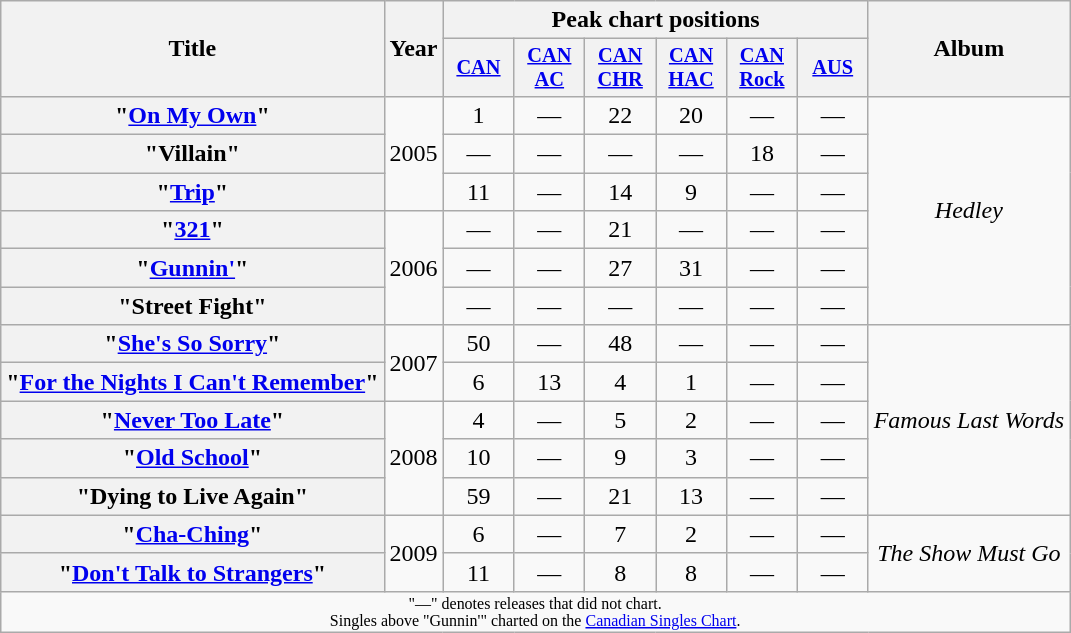<table class="wikitable plainrowheaders" style="text-align:center;">
<tr>
<th rowspan="2">Title</th>
<th rowspan="2" style="width:1em;">Year</th>
<th colspan="6">Peak chart positions</th>
<th rowspan="2">Album</th>
</tr>
<tr>
<th scope="col" style="width:3em;font-size:85%;"><a href='#'>CAN</a><br></th>
<th scope="col" style="width:3em;font-size:85%;"><a href='#'>CAN<br>AC</a><br></th>
<th scope="col" style="width:3em;font-size:85%;"><a href='#'>CAN<br>CHR</a><br></th>
<th scope="col" style="width:3em;font-size:85%;"><a href='#'>CAN<br>HAC</a><br></th>
<th scope="col" style="width:3em;font-size:85%;"><a href='#'>CAN<br>Rock</a><br></th>
<th scope="col" style="width:3em;font-size:85%;"><a href='#'>AUS</a><br></th>
</tr>
<tr>
<th scope="row">"<a href='#'>On My Own</a>"</th>
<td rowspan="3">2005</td>
<td>1</td>
<td>—</td>
<td>22</td>
<td>20</td>
<td>—</td>
<td>—</td>
<td rowspan="6"><em>Hedley</em></td>
</tr>
<tr>
<th scope="row">"Villain"</th>
<td>—</td>
<td>—</td>
<td>—</td>
<td>—</td>
<td>18</td>
<td>—</td>
</tr>
<tr>
<th scope="row">"<a href='#'>Trip</a>"</th>
<td>11</td>
<td>—</td>
<td>14</td>
<td>9</td>
<td>—</td>
<td>—</td>
</tr>
<tr>
<th scope="row">"<a href='#'>321</a>"</th>
<td rowspan="3">2006</td>
<td>—</td>
<td>—</td>
<td>21</td>
<td>—</td>
<td>—</td>
<td>—</td>
</tr>
<tr>
<th scope="row">"<a href='#'>Gunnin'</a>"</th>
<td>—</td>
<td>—</td>
<td>27</td>
<td>31</td>
<td>—</td>
<td>—</td>
</tr>
<tr>
<th scope="row">"Street Fight"</th>
<td>—</td>
<td>—</td>
<td>—</td>
<td>—</td>
<td>—</td>
<td>—</td>
</tr>
<tr>
<th scope="row">"<a href='#'>She's So Sorry</a>"</th>
<td rowspan="2">2007</td>
<td>50</td>
<td>—</td>
<td>48</td>
<td>—</td>
<td>—</td>
<td>—</td>
<td rowspan="5"><em>Famous Last Words</em></td>
</tr>
<tr>
<th scope="row">"<a href='#'>For the Nights I Can't Remember</a>"</th>
<td>6</td>
<td>13</td>
<td>4</td>
<td>1</td>
<td>—</td>
<td>—</td>
</tr>
<tr>
<th scope="row">"<a href='#'>Never Too Late</a>"</th>
<td rowspan="3">2008</td>
<td>4</td>
<td>—</td>
<td>5</td>
<td>2</td>
<td>—</td>
<td>—</td>
</tr>
<tr>
<th scope="row">"<a href='#'>Old School</a>"</th>
<td>10</td>
<td>—</td>
<td>9</td>
<td>3</td>
<td>—</td>
<td>—</td>
</tr>
<tr>
<th scope="row">"Dying to Live Again"</th>
<td>59</td>
<td>—</td>
<td>21</td>
<td>13</td>
<td>—</td>
<td>—</td>
</tr>
<tr>
<th scope="row">"<a href='#'>Cha-Ching</a>"</th>
<td rowspan="2">2009</td>
<td>6</td>
<td>—</td>
<td>7</td>
<td>2</td>
<td>—</td>
<td>—</td>
<td rowspan="2"><em>The Show Must Go</em></td>
</tr>
<tr>
<th scope="row">"<a href='#'>Don't Talk to Strangers</a>"</th>
<td>11</td>
<td>—</td>
<td>8</td>
<td>8</td>
<td>—</td>
<td>—</td>
</tr>
<tr>
<td colspan="10" style="text-align:center; font-size:8pt;">"—" denotes releases that did not chart.<br> Singles above "Gunnin'" charted on the <a href='#'>Canadian Singles Chart</a>.</td>
</tr>
</table>
